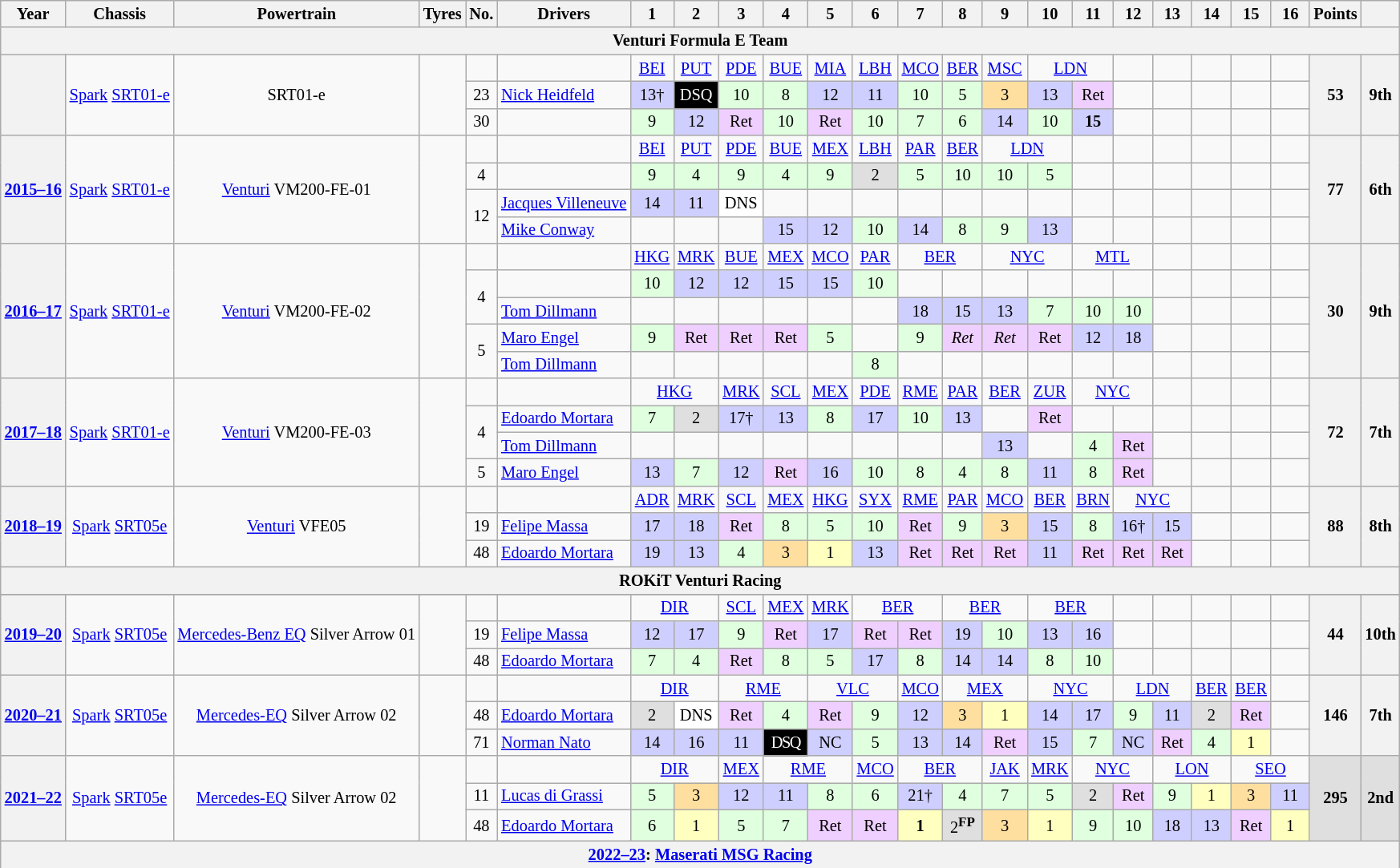<table class="wikitable" style="font-size: 85%; text-align:center;">
<tr valign="top">
<th valign="middle">Year</th>
<th valign="middle">Chassis</th>
<th valign="middle">Powertrain</th>
<th valign="middle">Tyres</th>
<th valign="middle">No.</th>
<th valign="middle">Drivers</th>
<th style="width:26px;">1</th>
<th style="width:26px;">2</th>
<th style="width:26px;">3</th>
<th style="width:26px;">4</th>
<th style="width:26px;">5</th>
<th style="width:26px;">6</th>
<th style="width:26px;">7</th>
<th style="width:26px;">8</th>
<th style="width:26px;">9</th>
<th style="width:26px;">10</th>
<th style="width:26px;">11</th>
<th style="width:26px;">12</th>
<th style="width:26px;">13</th>
<th style="width:26px;">14</th>
<th style="width:26px;">15</th>
<th style="width:26px;">16</th>
<th valign="middle">Points</th>
<th></th>
</tr>
<tr>
<th colspan="24">Venturi Formula E Team</th>
</tr>
<tr>
<th rowspan=3></th>
<td rowspan=3><a href='#'>Spark</a> <a href='#'>SRT01-e</a></td>
<td rowspan=3>SRT01-e</td>
<td rowspan=3></td>
<td></td>
<td></td>
<td><a href='#'>BEI</a></td>
<td><a href='#'>PUT</a></td>
<td><a href='#'>PDE</a></td>
<td><a href='#'>BUE</a></td>
<td><a href='#'>MIA</a></td>
<td><a href='#'>LBH</a></td>
<td><a href='#'>MCO</a></td>
<td><a href='#'>BER</a></td>
<td><a href='#'>MSC</a></td>
<td colspan=2><a href='#'>LDN</a></td>
<td></td>
<td></td>
<td></td>
<td></td>
<td></td>
<th rowspan=3>53</th>
<th rowspan=3>9th</th>
</tr>
<tr>
<td>23</td>
<td align=left> <a href='#'>Nick Heidfeld</a></td>
<td style="background:#CFCFFF;">13†</td>
<td style="background:#000000; color:white">DSQ</td>
<td style="background:#DFFFDF;">10</td>
<td style="background:#DFFFDF;">8</td>
<td style="background:#CFCFFF;">12</td>
<td style="background:#CFCFFF;">11</td>
<td style="background:#DFFFDF;">10</td>
<td style="background:#DFFFDF;">5</td>
<td style="background:#FFDF9F;">3</td>
<td style="background:#CFCFFF;">13</td>
<td style="background:#EFCFFF;">Ret</td>
<td></td>
<td></td>
<td></td>
<td></td>
<td></td>
</tr>
<tr>
<td>30</td>
<td align=left></td>
<td style="background:#DFFFDF;">9</td>
<td style="background:#CFCFFF;">12</td>
<td style="background:#EFCFFF;">Ret</td>
<td style="background:#DFFFDF;">10</td>
<td style="background:#EFCFFF;">Ret</td>
<td style="background:#DFFFDF;">10</td>
<td style="background:#DFFFDF;">7</td>
<td style="background:#DFFFDF;">6</td>
<td style="background:#CFCFFF;">14</td>
<td style="background:#DFFFDF;">10</td>
<td style="background:#CFCFFF;"><strong>15</strong></td>
<td></td>
<td></td>
<td></td>
<td></td>
<td></td>
</tr>
<tr>
<th rowspan=4><a href='#'>2015–16</a></th>
<td rowspan=4><a href='#'>Spark</a> <a href='#'>SRT01-e</a></td>
<td rowspan=4><a href='#'>Venturi</a> VM200-FE-01</td>
<td rowspan=4></td>
<td></td>
<td></td>
<td><a href='#'>BEI</a></td>
<td><a href='#'>PUT</a></td>
<td><a href='#'>PDE</a></td>
<td><a href='#'>BUE</a></td>
<td><a href='#'>MEX</a></td>
<td><a href='#'>LBH</a></td>
<td><a href='#'>PAR</a></td>
<td><a href='#'>BER</a></td>
<td colspan=2><a href='#'>LDN</a></td>
<td></td>
<td></td>
<td></td>
<td></td>
<td></td>
<td></td>
<th rowspan=4>77</th>
<th rowspan=4>6th</th>
</tr>
<tr>
<td>4</td>
<td align=left></td>
<td style="background:#DFFFDF;">9</td>
<td style="background:#DFFFDF;">4</td>
<td style="background:#DFFFDF;">9</td>
<td style="background:#DFFFDF;">4</td>
<td style="background:#DFFFDF;">9</td>
<td style="background:#DFDFDF;">2</td>
<td style="background:#DFFFDF;">5</td>
<td style="background:#DFFFDF;">10</td>
<td style="background:#DFFFDF;">10</td>
<td style="background:#DFFFDF;">5</td>
<td></td>
<td></td>
<td></td>
<td></td>
<td></td>
<td></td>
</tr>
<tr>
<td rowspan=2>12</td>
<td align="left"> <a href='#'>Jacques Villeneuve</a></td>
<td style="background:#CFCFFF;">14</td>
<td style="background:#CFCFFF;">11</td>
<td style="background:#FFFFFF;">DNS</td>
<td></td>
<td></td>
<td></td>
<td></td>
<td></td>
<td></td>
<td></td>
<td></td>
<td></td>
<td></td>
<td></td>
<td></td>
<td></td>
</tr>
<tr>
<td align="left"> <a href='#'>Mike Conway</a></td>
<td></td>
<td></td>
<td></td>
<td style="background:#CFCFFF;">15</td>
<td style="background:#CFCFFF;">12</td>
<td style="background:#DFFFDF;">10</td>
<td style="background:#CFCFFF;">14</td>
<td style="background:#DFFFDF;">8</td>
<td style="background:#DFFFDF;">9</td>
<td style="background:#CFCFFF;">13</td>
<td></td>
<td></td>
<td></td>
<td></td>
<td></td>
<td></td>
</tr>
<tr>
<th rowspan=5><a href='#'>2016–17</a></th>
<td rowspan=5><a href='#'>Spark</a> <a href='#'>SRT01-e</a></td>
<td rowspan=5><a href='#'>Venturi</a> VM200-FE-02</td>
<td rowspan=5></td>
<td></td>
<td></td>
<td><a href='#'>HKG</a></td>
<td><a href='#'>MRK</a></td>
<td><a href='#'>BUE</a></td>
<td><a href='#'>MEX</a></td>
<td><a href='#'>MCO</a></td>
<td><a href='#'>PAR</a></td>
<td colspan=2><a href='#'>BER</a></td>
<td colspan=2><a href='#'>NYC</a></td>
<td colspan=2><a href='#'>MTL</a></td>
<td></td>
<td></td>
<td></td>
<td></td>
<th rowspan=5>30</th>
<th rowspan=5>9th</th>
</tr>
<tr>
<td rowspan="2">4</td>
<td align=left></td>
<td style="background:#DFFFDF;">10</td>
<td style="background:#CFCFFF;">12</td>
<td style="background:#CFCFFF;">12</td>
<td style="background:#CFCFFF;">15</td>
<td style="background:#CFCFFF;">15</td>
<td style="background:#DFFFDF;">10</td>
<td></td>
<td></td>
<td></td>
<td></td>
<td></td>
<td></td>
<td></td>
<td></td>
<td></td>
<td></td>
</tr>
<tr>
<td align="left"> <a href='#'>Tom Dillmann</a></td>
<td></td>
<td></td>
<td></td>
<td></td>
<td></td>
<td></td>
<td style="background:#CFCFFF;">18</td>
<td style="background:#CFCFFF;">15</td>
<td style="background:#CFCFFF;">13</td>
<td style="background:#DFFFDF;">7</td>
<td style="background:#DFFFDF;">10</td>
<td style="background:#DFFFDF;">10</td>
<td></td>
<td></td>
<td></td>
<td></td>
</tr>
<tr>
<td rowspan="2">5</td>
<td align=left> <a href='#'>Maro Engel</a></td>
<td style="background:#DFFFDF;">9</td>
<td style="background:#EFCFFF;">Ret</td>
<td style="background:#EFCFFF;">Ret</td>
<td style="background:#EFCFFF;">Ret</td>
<td style="background:#DFFFDF;">5</td>
<td></td>
<td style="background:#DFFFDF;">9</td>
<td style="background:#EFCFFF;"><em>Ret</em></td>
<td style="background:#EFCFFF;"><em>Ret</em></td>
<td style="background:#EFCFFF;">Ret</td>
<td style="background:#CFCFFF;">12</td>
<td style="background:#CFCFFF;">18</td>
<td></td>
<td></td>
<td></td>
<td></td>
</tr>
<tr>
<td align="left"> <a href='#'>Tom Dillmann</a></td>
<td></td>
<td></td>
<td></td>
<td></td>
<td></td>
<td style="background:#DFFFDF;">8</td>
<td></td>
<td></td>
<td></td>
<td></td>
<td></td>
<td></td>
<td></td>
<td></td>
<td></td>
<td></td>
</tr>
<tr>
<th rowspan=4><a href='#'>2017–18</a></th>
<td rowspan=4><a href='#'>Spark</a> <a href='#'>SRT01-e</a></td>
<td rowspan=4><a href='#'>Venturi</a> VM200-FE-03</td>
<td rowspan=4></td>
<td></td>
<td></td>
<td colspan=2><a href='#'>HKG</a></td>
<td><a href='#'>MRK</a></td>
<td><a href='#'>SCL</a></td>
<td><a href='#'>MEX</a></td>
<td><a href='#'>PDE</a></td>
<td><a href='#'>RME</a></td>
<td><a href='#'>PAR</a></td>
<td><a href='#'>BER</a></td>
<td><a href='#'>ZUR</a></td>
<td colspan=2><a href='#'>NYC</a></td>
<td></td>
<td></td>
<td></td>
<td></td>
<th rowspan=4>72</th>
<th rowspan=4>7th</th>
</tr>
<tr>
<td rowspan=2>4</td>
<td align="left"> <a href='#'>Edoardo Mortara</a></td>
<td style="background:#DFFFDF;">7</td>
<td style="background:#DFDFDF;">2</td>
<td style="background:#CFCFFF;">17†</td>
<td style="background:#CFCFFF;">13</td>
<td style="background:#DFFFDF;">8</td>
<td style="background:#CFCFFF;">17</td>
<td style="background:#DFFFDF;">10</td>
<td style="background:#CFCFFF;">13</td>
<td></td>
<td style="background:#EFCFFF;">Ret</td>
<td></td>
<td></td>
<td></td>
<td></td>
<td></td>
<td></td>
</tr>
<tr>
<td align="left"> <a href='#'>Tom Dillmann</a></td>
<td></td>
<td></td>
<td></td>
<td></td>
<td></td>
<td></td>
<td></td>
<td></td>
<td style="background:#CFCFFF;">13</td>
<td></td>
<td style="background:#DFFFDF;">4</td>
<td style="background:#EFCFFF;">Ret</td>
<td></td>
<td></td>
<td></td>
<td></td>
</tr>
<tr>
<td>5</td>
<td align="left"> <a href='#'>Maro Engel</a></td>
<td style="background:#CFCFFF;">13</td>
<td style="background:#DFFFDF;">7</td>
<td style="background:#CFCFFF;">12</td>
<td style="background:#EFCFFF;">Ret</td>
<td style="background:#CFCFFF;">16</td>
<td style="background:#DFFFDF;">10</td>
<td style="background:#DFFFDF;">8</td>
<td style="background:#DFFFDF;">4</td>
<td style="background:#DFFFDF;">8</td>
<td style="background:#CFCFFF;">11</td>
<td style="background:#DFFFDF;">8</td>
<td style="background:#EFCFFF;">Ret</td>
<td></td>
<td></td>
<td></td>
<td></td>
</tr>
<tr>
<th rowspan=3><a href='#'>2018–19</a></th>
<td rowspan=3><a href='#'>Spark</a> <a href='#'>SRT05e</a></td>
<td rowspan=3><a href='#'>Venturi</a> VFE05</td>
<td rowspan=3></td>
<td></td>
<td></td>
<td><a href='#'>ADR</a></td>
<td><a href='#'>MRK</a></td>
<td><a href='#'>SCL</a></td>
<td><a href='#'>MEX</a></td>
<td><a href='#'>HKG</a></td>
<td><a href='#'>SYX</a></td>
<td><a href='#'>RME</a></td>
<td><a href='#'>PAR</a></td>
<td><a href='#'>MCO</a></td>
<td><a href='#'>BER</a></td>
<td><a href='#'>BRN</a></td>
<td colspan=2><a href='#'>NYC</a></td>
<td></td>
<td></td>
<td></td>
<th rowspan=3>88</th>
<th rowspan=3>8th</th>
</tr>
<tr>
<td>19</td>
<td align="left"> <a href='#'>Felipe Massa</a></td>
<td style="background:#CFCFFF;">17</td>
<td style="background:#CFCFFF;">18</td>
<td style="background:#EFCFFF;">Ret</td>
<td style="background:#DFFFDF;">8</td>
<td style="background:#DFFFDF;">5</td>
<td style="background:#DFFFDF;">10</td>
<td style="background:#EFCFFF;">Ret</td>
<td style="background:#DFFFDF;">9</td>
<td style="background:#FFDF9F;">3</td>
<td style="background:#CFCFFF;">15</td>
<td style="background:#DFFFDF;">8</td>
<td style="background:#CFCFFF;">16†</td>
<td style="background:#CFCFFF;">15</td>
<td></td>
<td></td>
<td></td>
</tr>
<tr>
<td>48</td>
<td align="left"> <a href='#'>Edoardo Mortara</a></td>
<td style="background:#CFCFFF;">19</td>
<td style="background:#CFCFFF;">13</td>
<td style="background:#DFFFDF;">4</td>
<td style="background:#FFDF9F;">3</td>
<td style="background:#ffffbf;">1</td>
<td style="background:#CFCFFF;">13</td>
<td style="background:#EFCFFF;">Ret</td>
<td style="background:#EFCFFF;">Ret</td>
<td style="background:#EFCFFF;">Ret</td>
<td style="background:#CFCFFF;">11</td>
<td style="background:#EFCFFF;">Ret</td>
<td style="background:#EFCFFF;">Ret</td>
<td style="background:#EFCFFF;">Ret</td>
<td></td>
<td></td>
<td></td>
</tr>
<tr>
<th colspan="24">ROKiT Venturi Racing</th>
</tr>
<tr>
</tr>
<tr>
<th rowspan=3><a href='#'>2019–20</a></th>
<td rowspan=3><a href='#'>Spark</a> <a href='#'>SRT05e</a></td>
<td rowspan=3><a href='#'>Mercedes-Benz EQ</a> Silver Arrow 01</td>
<td rowspan=3></td>
<td></td>
<td></td>
<td colspan=2><a href='#'>DIR</a></td>
<td><a href='#'>SCL</a></td>
<td><a href='#'>MEX</a></td>
<td><a href='#'>MRK</a></td>
<td colspan="2"><a href='#'>BER</a></td>
<td colspan="2"><a href='#'>BER</a></td>
<td colspan="2"><a href='#'>BER</a></td>
<td></td>
<td></td>
<td></td>
<td></td>
<td></td>
<th rowspan=3>44</th>
<th rowspan=3>10th</th>
</tr>
<tr>
<td>19</td>
<td align="left"> <a href='#'>Felipe Massa</a></td>
<td style="background:#CFCFFF;">12</td>
<td style="background:#CFCFFF;">17</td>
<td style="background:#DFFFDF;">9</td>
<td style="background:#EFCFFF;">Ret</td>
<td style="background:#CFCFFF;">17</td>
<td style="background:#EFCFFF;">Ret</td>
<td style="background:#EFCFFF;">Ret</td>
<td style="background:#CFCFFF;">19</td>
<td style="background:#DFFFDF;">10</td>
<td style="background:#CFCFFF;">13</td>
<td style="background:#CFCFFF;">16</td>
<td></td>
<td></td>
<td></td>
<td></td>
<td></td>
</tr>
<tr>
<td>48</td>
<td align="left"> <a href='#'>Edoardo Mortara</a></td>
<td style="background:#DFFFDF;">7</td>
<td style="background:#DFFFDF;">4</td>
<td style="background:#EFCFFF;">Ret</td>
<td style="background:#DFFFDF;">8</td>
<td style="background:#DFFFDF;">5</td>
<td style="background:#CFCFFF;">17</td>
<td style="background:#DFFFDF;">8</td>
<td style="background:#CFCFFF;">14</td>
<td style="background:#CFCFFF;">14</td>
<td style="background:#DFFFDF;">8</td>
<td style="background:#DFFFDF;">10</td>
<td></td>
<td></td>
<td></td>
<td></td>
<td></td>
</tr>
<tr>
<th rowspan=3><a href='#'>2020–21</a></th>
<td rowspan=3><a href='#'>Spark</a> <a href='#'>SRT05e</a></td>
<td rowspan=3><a href='#'>Mercedes-EQ</a> Silver Arrow 02</td>
<td rowspan=3></td>
<td></td>
<td></td>
<td colspan=2><a href='#'>DIR</a></td>
<td colspan=2><a href='#'>RME</a></td>
<td colspan=2><a href='#'>VLC</a></td>
<td><a href='#'>MCO</a></td>
<td colspan=2><a href='#'>MEX</a></td>
<td colspan=2><a href='#'>NYC</a></td>
<td colspan=2><a href='#'>LDN</a></td>
<td><a href='#'>BER</a></td>
<td><a href='#'>BER</a></td>
<td></td>
<th rowspan=3>146</th>
<th rowspan=3>7th</th>
</tr>
<tr>
<td>48</td>
<td align="left"> <a href='#'>Edoardo Mortara</a></td>
<td style="background-color:#DFDFDF;">2</td>
<td style="background-color:#FFFFFF;">DNS</td>
<td style="background:#EFCFFF;">Ret</td>
<td style="background:#DFFFDF;">4</td>
<td style="background:#EFCFFF;">Ret</td>
<td style="background:#DFFFDF;">9</td>
<td style="background:#CFCFFF;">12</td>
<td style="background:#FFDF9F;">3</td>
<td style="background:#ffffbf;">1</td>
<td style="background:#CFCFFF;">14</td>
<td style="background:#CFCFFF;">17</td>
<td style="background:#DFFFDF;">9</td>
<td style="background:#CFCFFF;">11</td>
<td style="background:#DFDFDF;">2</td>
<td style="background:#EFCFFF;">Ret</td>
<td></td>
</tr>
<tr>
<td>71</td>
<td align="left"> <a href='#'>Norman Nato</a></td>
<td style="background:#CFCFFF;">14</td>
<td style="background:#CFCFFF;">16</td>
<td style="background:#CFCFFF;">11</td>
<td style="background:#000000; letter-spacing:-1px; color:white">DSQ</td>
<td style="background:#CFCFFF;">NC</td>
<td style="background:#DFFFDF;">5</td>
<td style="background:#CFCFFF;">13</td>
<td style="background:#CFCFFF;">14</td>
<td style="background:#EFCFFF;">Ret</td>
<td style="background:#CFCFFF;">15</td>
<td style="background:#DFFFDF;">7</td>
<td style="background:#CFCFFF;">NC</td>
<td style="background:#EFCFFF;">Ret</td>
<td style="background:#DFFFDF;">4</td>
<td style="background:#ffffbf;">1</td>
<td></td>
</tr>
<tr>
<th rowspan=3><a href='#'>2021–22</a></th>
<td rowspan=3><a href='#'>Spark</a> <a href='#'>SRT05e</a></td>
<td rowspan=3><a href='#'>Mercedes-EQ</a> Silver Arrow 02</td>
<td rowspan=3></td>
<td></td>
<td></td>
<td colspan=2><a href='#'>DIR</a></td>
<td><a href='#'>MEX</a></td>
<td colspan=2><a href='#'>RME</a></td>
<td><a href='#'>MCO</a></td>
<td colspan=2><a href='#'>BER</a></td>
<td><a href='#'>JAK</a></td>
<td><a href='#'>MRK</a></td>
<td colspan=2><a href='#'>NYC</a></td>
<td colspan=2><a href='#'>LON</a></td>
<td colspan=2><a href='#'>SEO</a></td>
<th rowspan=3  style="background:#DFDFDF;">295</th>
<th rowspan=3  style="background:#DFDFDF;">2nd</th>
</tr>
<tr>
<td>11</td>
<td align="left"> <a href='#'>Lucas di Grassi</a></td>
<td style="background:#DFFFDF">5</td>
<td style="background:#FFDF9F">3</td>
<td style="background:#CFCFFF">12</td>
<td style="background:#CFCFFF">11</td>
<td style="background:#DFFFDF">8</td>
<td style="background:#DFFFDF">6</td>
<td style="background:#CFCFFF">21†</td>
<td style="background:#DFFFDF">4</td>
<td style="background:#DFFFDF">7</td>
<td style="background:#DFFFDF">5</td>
<td style="background:#DFDFDF">2</td>
<td style="background:#EFCFFF">Ret</td>
<td style="background:#DFFFDF">9</td>
<td style="background:#FFFFBF">1</td>
<td style="background:#FFDF9F">3</td>
<td style="background:#CFCFFF">11</td>
</tr>
<tr>
<td>48</td>
<td align="left"> <a href='#'>Edoardo Mortara</a></td>
<td style="background:#DFFFDF">6</td>
<td style="background:#FFFFBF">1</td>
<td style="background:#DFFFDF">5</td>
<td style="background:#DFFFDF">7</td>
<td style="background:#EFCFFF;">Ret</td>
<td style="background:#EFCFFF;">Ret</td>
<td style="background:#FFFFBF"><strong>1</strong></td>
<td style="background:#DFDFDF;">2<sup><strong>FP</strong></sup></td>
<td style="background:#FFDF9F">3</td>
<td style="background:#FFFFBF">1</td>
<td style="background:#DFFFDF">9</td>
<td style="background:#DFFFDF">10</td>
<td style="background:#CFCFFF">18</td>
<td style="background:#CFCFFF">13</td>
<td style="background:#EFCFFF;">Ret</td>
<td style="background:#FFFFBF">1</td>
</tr>
<tr>
<th colspan="24"><a href='#'>2022–23</a>: <a href='#'>Maserati MSG Racing</a></th>
</tr>
</table>
